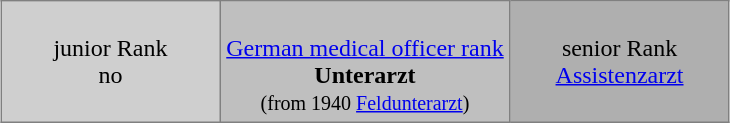<table class="toccolours" border="1" cellpadding="4" cellspacing="0" style="border-collapse: collapse; margin: 0.5em auto; clear: both;">
<tr>
<td width="30%" align="center" rowspan="1" style="background:#cfcfcf;">junior Rank<br>no</td>
<td width="40%" align="center" rowspan="1" style="background:#bfbfbf;"><br><a href='#'>German medical officer rank</a><br><strong>Unterarzt</strong><br><small>(from 1940 <a href='#'>Feldunterarzt</a>)</small></td>
<td width="30%" align="center" rowspan="1" style="background:#afafaf;">senior Rank<br><a href='#'>Assistenzarzt</a></td>
</tr>
</table>
